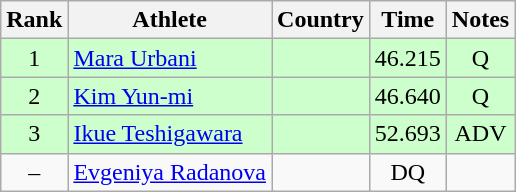<table class="wikitable" style="text-align:center">
<tr>
<th>Rank</th>
<th>Athlete</th>
<th>Country</th>
<th>Time</th>
<th>Notes</th>
</tr>
<tr bgcolor=ccffcc>
<td>1</td>
<td align=left><a href='#'>Mara Urbani</a></td>
<td align=left></td>
<td>46.215</td>
<td>Q</td>
</tr>
<tr bgcolor=ccffcc>
<td>2</td>
<td align=left><a href='#'>Kim Yun-mi</a></td>
<td align=left></td>
<td>46.640</td>
<td>Q</td>
</tr>
<tr bgcolor=ccffcc>
<td>3</td>
<td align=left><a href='#'>Ikue Teshigawara</a></td>
<td align=left></td>
<td>52.693</td>
<td>ADV</td>
</tr>
<tr>
<td>–</td>
<td align=left><a href='#'>Evgeniya Radanova</a></td>
<td align=left></td>
<td>DQ</td>
<td></td>
</tr>
</table>
